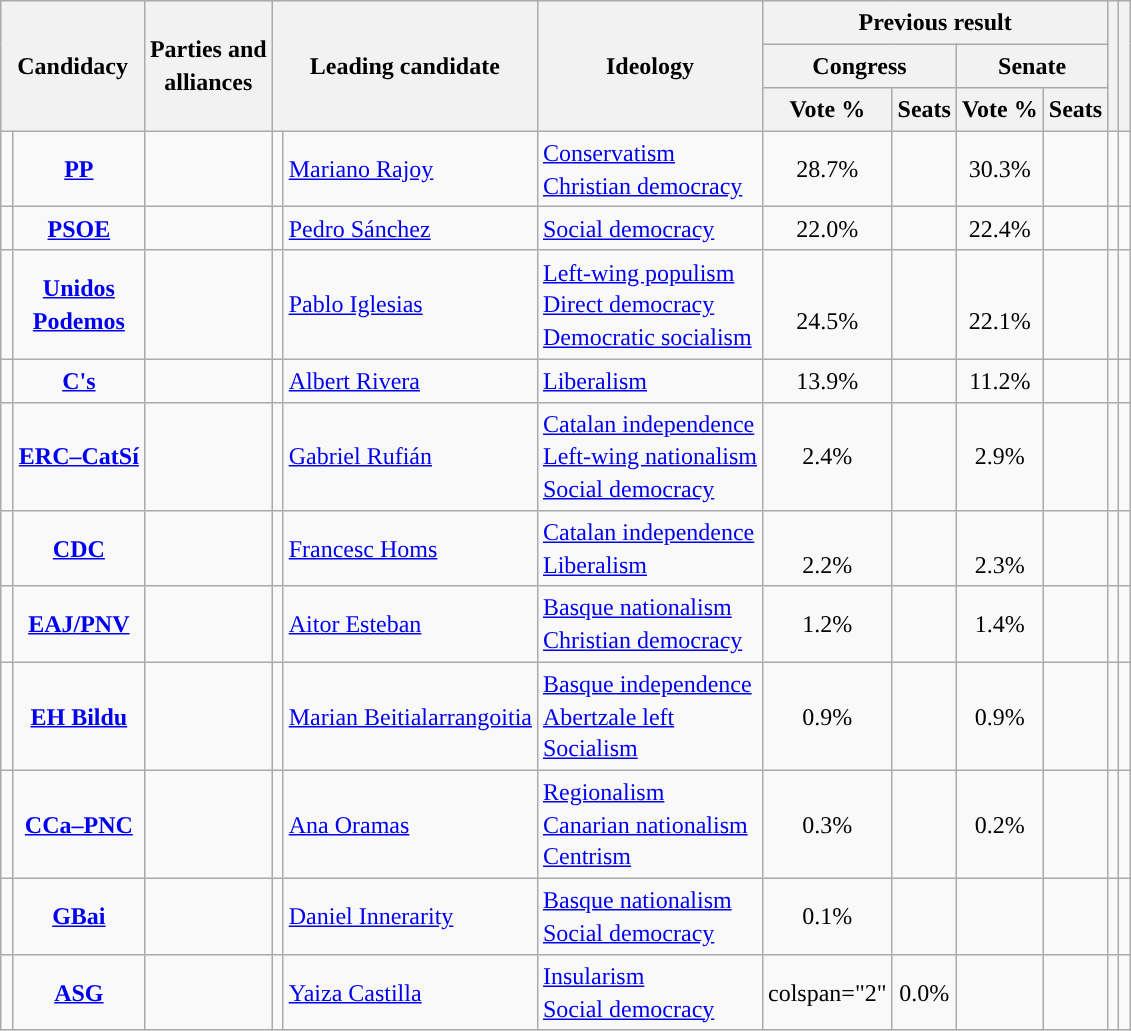<table class="wikitable" style="line-height:1.35em; text-align:left;">
<tr>
<th colspan="2" rowspan="3">Candidacy</th>
<th rowspan="3">Parties and<br>alliances</th>
<th colspan="2" rowspan="3">Leading candidate</th>
<th rowspan="3">Ideology</th>
<th colspan="4">Previous result</th>
<th rowspan="3"></th>
<th rowspan="3"></th>
</tr>
<tr>
<th colspan="2">Congress</th>
<th colspan="2">Senate</th>
</tr>
<tr>
<th>Vote %</th>
<th>Seats</th>
<th>Vote %</th>
<th>Seats</th>
</tr>
<tr>
<td width="1" style="color:inherit;background:"></td>
<td align="center"><strong><a href='#'>PP</a></strong></td>
<td></td>
<td></td>
<td><a href='#'>Mariano Rajoy</a></td>
<td><a href='#'>Conservatism</a><br><a href='#'>Christian democracy</a></td>
<td align="center">28.7%</td>
<td></td>
<td align="center">30.3%</td>
<td></td>
<td></td>
<td></td>
</tr>
<tr>
<td style="color:inherit;background:"></td>
<td align="center"><strong><a href='#'>PSOE</a></strong></td>
<td></td>
<td></td>
<td><a href='#'>Pedro Sánchez</a></td>
<td><a href='#'>Social democracy</a></td>
<td align="center">22.0%</td>
<td></td>
<td align="center">22.4%</td>
<td></td>
<td></td>
<td></td>
</tr>
<tr>
<td style="color:inherit;background:"></td>
<td align="center"><strong><a href='#'>Unidos<br>Podemos</a></strong></td>
<td></td>
<td></td>
<td><a href='#'>Pablo Iglesias</a></td>
<td><a href='#'>Left-wing populism</a><br><a href='#'>Direct democracy</a><br><a href='#'>Democratic socialism</a></td>
<td align="center"><br>24.5%<br></td>
<td></td>
<td align="center"><br>22.1%<br></td>
<td></td>
<td></td>
<td></td>
</tr>
<tr>
<td style="color:inherit;background:"></td>
<td align="center"><strong><a href='#'>C's</a></strong></td>
<td></td>
<td></td>
<td><a href='#'>Albert Rivera</a></td>
<td><a href='#'>Liberalism</a></td>
<td align="center">13.9%</td>
<td></td>
<td align="center">11.2%</td>
<td></td>
<td></td>
</tr>
<tr>
<td style="color:inherit;background:"></td>
<td align="center"><strong><a href='#'>ERC–CatSí</a></strong></td>
<td></td>
<td></td>
<td><a href='#'>Gabriel Rufián</a></td>
<td><a href='#'>Catalan independence</a><br><a href='#'>Left-wing nationalism</a><br><a href='#'>Social democracy</a></td>
<td align="center">2.4%</td>
<td></td>
<td align="center">2.9%</td>
<td></td>
<td></td>
<td></td>
</tr>
<tr>
<td style="color:inherit;background:"></td>
<td align="center"><strong><a href='#'>CDC</a></strong></td>
<td></td>
<td></td>
<td><a href='#'>Francesc Homs</a></td>
<td><a href='#'>Catalan independence</a><br><a href='#'>Liberalism</a></td>
<td align="center"><br>2.2%<br></td>
<td></td>
<td align="center"><br>2.3%<br></td>
<td></td>
<td></td>
<td></td>
</tr>
<tr>
<td style="color:inherit;background:"></td>
<td align="center"><strong><a href='#'>EAJ/PNV</a></strong></td>
<td></td>
<td></td>
<td><a href='#'>Aitor Esteban</a></td>
<td><a href='#'>Basque nationalism</a><br><a href='#'>Christian democracy</a></td>
<td align="center">1.2%</td>
<td></td>
<td align="center">1.4%</td>
<td></td>
<td></td>
<td></td>
</tr>
<tr>
<td style="color:inherit;background:"></td>
<td align="center"><strong><a href='#'>EH Bildu</a></strong></td>
<td></td>
<td></td>
<td><a href='#'>Marian Beitialarrangoitia</a></td>
<td><a href='#'>Basque independence</a><br><a href='#'>Abertzale left</a><br><a href='#'>Socialism</a></td>
<td align="center">0.9%</td>
<td></td>
<td align="center">0.9%</td>
<td></td>
<td></td>
<td></td>
</tr>
<tr>
<td style="color:inherit;background:"></td>
<td align="center"><strong><a href='#'>CCa–PNC</a></strong></td>
<td></td>
<td></td>
<td><a href='#'>Ana Oramas</a></td>
<td><a href='#'>Regionalism</a><br><a href='#'>Canarian nationalism</a><br><a href='#'>Centrism</a></td>
<td align="center">0.3%</td>
<td></td>
<td align="center">0.2%</td>
<td></td>
<td></td>
<td></td>
</tr>
<tr>
<td style="color:inherit;background:"></td>
<td align="center"><strong><a href='#'>GBai</a></strong></td>
<td></td>
<td></td>
<td><a href='#'>Daniel Innerarity</a></td>
<td><a href='#'>Basque nationalism</a><br><a href='#'>Social democracy</a></td>
<td align="center">0.1%</td>
<td></td>
<td align="center"></td>
<td></td>
<td></td>
<td></td>
</tr>
<tr>
<td style="color:inherit;background:"></td>
<td align="center"><strong><a href='#'>ASG</a></strong></td>
<td></td>
<td></td>
<td><a href='#'>Yaiza Castilla</a></td>
<td><a href='#'>Insularism</a><br><a href='#'>Social democracy</a></td>
<td>colspan="2" </td>
<td align="center">0.0%</td>
<td></td>
<td></td>
<td></td>
</tr>
</table>
